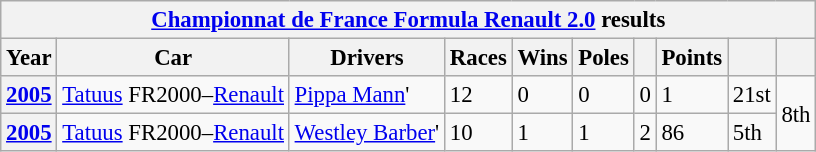<table class="wikitable" style="font-size:95%">
<tr>
<th colspan=10><a href='#'>Championnat de France Formula Renault 2.0</a> results</th>
</tr>
<tr>
<th>Year</th>
<th>Car</th>
<th>Drivers</th>
<th>Races</th>
<th>Wins</th>
<th>Poles</th>
<th></th>
<th>Points</th>
<th></th>
<th></th>
</tr>
<tr>
<th><a href='#'>2005</a></th>
<td><a href='#'>Tatuus</a> FR2000–<a href='#'>Renault</a></td>
<td> <a href='#'>Pippa Mann</a>'</td>
<td>12</td>
<td>0</td>
<td>0</td>
<td>0</td>
<td>1</td>
<td>21st</td>
<td rowspan=2>8th</td>
</tr>
<tr>
<th><a href='#'>2005</a></th>
<td><a href='#'>Tatuus</a> FR2000–<a href='#'>Renault</a></td>
<td> <a href='#'>Westley Barber</a>'</td>
<td>10</td>
<td>1</td>
<td>1</td>
<td>2</td>
<td>86</td>
<td>5th</td>
</tr>
</table>
